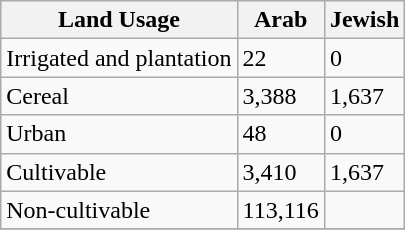<table class="wikitable">
<tr>
<th>Land Usage</th>
<th>Arab</th>
<th>Jewish</th>
</tr>
<tr>
<td>Irrigated and plantation</td>
<td>22</td>
<td>0</td>
</tr>
<tr>
<td>Cereal</td>
<td>3,388</td>
<td>1,637</td>
</tr>
<tr>
<td>Urban</td>
<td>48</td>
<td>0</td>
</tr>
<tr>
<td>Cultivable</td>
<td>3,410</td>
<td>1,637</td>
</tr>
<tr>
<td>Non-cultivable</td>
<td>113,116</td>
<td></td>
</tr>
<tr>
</tr>
</table>
